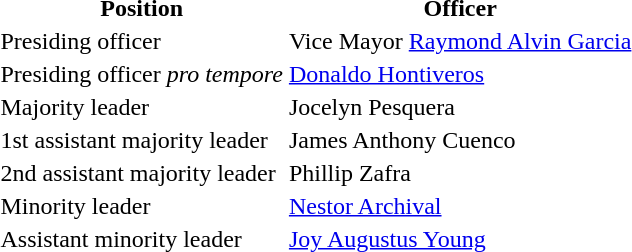<table>
<tr>
<th>Position</th>
<th>Officer</th>
</tr>
<tr>
<td>Presiding officer</td>
<td>Vice Mayor <a href='#'>Raymond Alvin Garcia</a></td>
</tr>
<tr>
<td>Presiding officer <em>pro tempore</em></td>
<td><a href='#'>Donaldo Hontiveros</a></td>
</tr>
<tr>
<td>Majority leader</td>
<td>Jocelyn Pesquera</td>
</tr>
<tr>
<td>1st assistant majority leader</td>
<td>James Anthony Cuenco</td>
</tr>
<tr>
<td>2nd assistant majority leader</td>
<td>Phillip Zafra</td>
</tr>
<tr>
<td>Minority leader</td>
<td><a href='#'>Nestor Archival</a></td>
</tr>
<tr>
<td>Assistant minority leader</td>
<td><a href='#'>Joy Augustus Young</a></td>
</tr>
</table>
